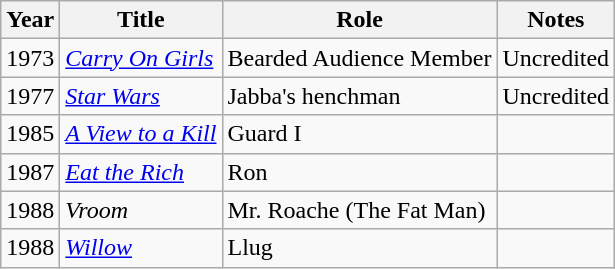<table class="wikitable">
<tr>
<th>Year</th>
<th>Title</th>
<th>Role</th>
<th>Notes</th>
</tr>
<tr>
<td>1973</td>
<td><em><a href='#'>Carry On Girls</a></em></td>
<td>Bearded Audience Member</td>
<td>Uncredited</td>
</tr>
<tr>
<td>1977</td>
<td><em><a href='#'>Star Wars</a></em></td>
<td>Jabba's henchman</td>
<td>Uncredited</td>
</tr>
<tr>
<td>1985</td>
<td><em><a href='#'>A View to a Kill</a></em></td>
<td>Guard I</td>
<td></td>
</tr>
<tr>
<td>1987</td>
<td><em><a href='#'>Eat the Rich</a></em></td>
<td>Ron</td>
<td></td>
</tr>
<tr>
<td>1988</td>
<td><em>Vroom</em></td>
<td>Mr. Roache (The Fat Man)</td>
<td></td>
</tr>
<tr>
<td>1988</td>
<td><em><a href='#'>Willow</a></em></td>
<td>Llug</td>
<td></td>
</tr>
</table>
